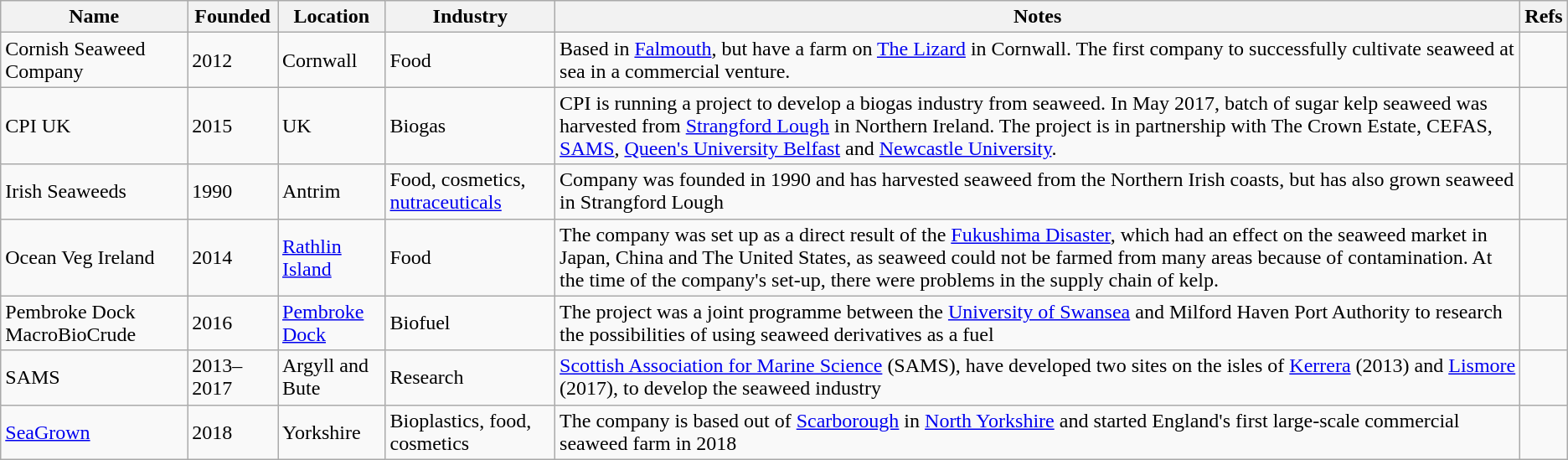<table class="wikitable sortable">
<tr>
<th>Name</th>
<th>Founded</th>
<th>Location</th>
<th>Industry</th>
<th>Notes</th>
<th>Refs</th>
</tr>
<tr>
<td>Cornish Seaweed Company</td>
<td>2012</td>
<td>Cornwall</td>
<td>Food</td>
<td>Based in <a href='#'>Falmouth</a>, but have a farm on <a href='#'>The Lizard</a> in Cornwall. The first company to successfully cultivate seaweed at sea in a commercial venture.</td>
<td></td>
</tr>
<tr>
<td>CPI UK</td>
<td>2015</td>
<td>UK</td>
<td>Biogas</td>
<td>CPI is running a project to develop a biogas industry from seaweed. In May 2017,  batch of sugar kelp seaweed was harvested from <a href='#'>Strangford Lough</a> in Northern Ireland. The project is in partnership with The Crown Estate, CEFAS, <a href='#'>SAMS</a>, <a href='#'>Queen's University Belfast</a> and <a href='#'>Newcastle University</a>.</td>
<td></td>
</tr>
<tr>
<td>Irish Seaweeds</td>
<td>1990</td>
<td>Antrim</td>
<td>Food, cosmetics, <a href='#'>nutraceuticals</a></td>
<td>Company was founded in 1990 and has harvested seaweed from the Northern Irish coasts, but has also grown seaweed in Strangford Lough</td>
<td></td>
</tr>
<tr>
<td>Ocean Veg Ireland</td>
<td>2014</td>
<td><a href='#'>Rathlin Island</a></td>
<td>Food</td>
<td>The company was set up as a direct result of the <a href='#'>Fukushima Disaster</a>, which had an effect on the seaweed market in Japan, China and The United States, as seaweed could not be farmed from many areas because of contamination. At the time of the company's set-up, there were problems in the supply chain of kelp.</td>
<td></td>
</tr>
<tr>
<td>Pembroke Dock MacroBioCrude</td>
<td>2016</td>
<td><a href='#'>Pembroke Dock</a></td>
<td>Biofuel</td>
<td>The project was a joint programme between the <a href='#'>University of Swansea</a> and Milford Haven Port Authority to research the possibilities of using seaweed derivatives as a fuel</td>
<td></td>
</tr>
<tr>
<td>SAMS</td>
<td>2013–2017</td>
<td>Argyll and Bute</td>
<td>Research</td>
<td><a href='#'>Scottish Association for Marine Science</a> (SAMS), have developed two sites on the isles of <a href='#'>Kerrera</a> (2013) and <a href='#'>Lismore</a> (2017), to develop the seaweed industry</td>
<td></td>
</tr>
<tr>
<td><a href='#'>SeaGrown</a></td>
<td>2018</td>
<td>Yorkshire</td>
<td>Bioplastics, food, cosmetics</td>
<td>The company is based out of <a href='#'>Scarborough</a> in <a href='#'>North Yorkshire</a> and started England's first large-scale commercial seaweed farm in 2018</td>
<td></td>
</tr>
</table>
